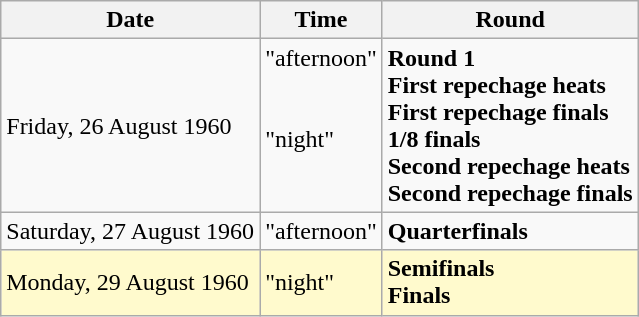<table class="wikitable">
<tr>
<th>Date</th>
<th>Time</th>
<th>Round</th>
</tr>
<tr>
<td>Friday, 26 August 1960</td>
<td>"afternoon"<br> <br> <br>"night"<br> <br> </td>
<td><strong>Round 1</strong><br><strong>First repechage heats</strong><br><strong>First repechage finals</strong><br><strong>1/8 finals</strong><br><strong>Second repechage heats</strong><br><strong>Second repechage finals</strong></td>
</tr>
<tr>
<td>Saturday, 27 August 1960</td>
<td>"afternoon"</td>
<td><strong>Quarterfinals</strong></td>
</tr>
<tr style=background:lemonchiffon>
<td>Monday, 29 August 1960</td>
<td>"night"</td>
<td><strong>Semifinals</strong><br><strong>Finals</strong></td>
</tr>
</table>
